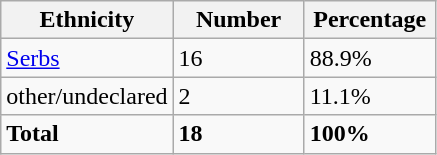<table class="wikitable">
<tr>
<th width="100px">Ethnicity</th>
<th width="80px">Number</th>
<th width="80px">Percentage</th>
</tr>
<tr>
<td><a href='#'>Serbs</a></td>
<td>16</td>
<td>88.9%</td>
</tr>
<tr>
<td>other/undeclared</td>
<td>2</td>
<td>11.1%</td>
</tr>
<tr>
<td><strong>Total</strong></td>
<td><strong>18</strong></td>
<td><strong>100%</strong></td>
</tr>
</table>
